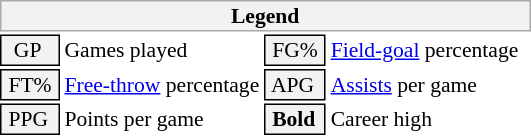<table class="toccolours" style="font-size: 90%; white-space: nowrap;">
<tr>
<th colspan="6" style="background:#f2f2f2; border:1px solid #aaa;">Legend</th>
</tr>
<tr>
<td style="background:#f2f2f2; border:1px solid black;">  GP</td>
<td>Games played</td>
<td style="background:#f2f2f2; border:1px solid black;"> FG% </td>
<td style="padding-right: 8px"><a href='#'>Field-goal</a> percentage</td>
</tr>
<tr>
<td style="background:#f2f2f2; border:1px solid black;"> FT% </td>
<td><a href='#'>Free-throw</a> percentage</td>
<td style="background:#f2f2f2; border:1px solid black;"> APG </td>
<td><a href='#'>Assists</a> per game</td>
</tr>
<tr>
<td style="background:#f2f2f2; border:1px solid black;"> PPG </td>
<td>Points per game</td>
<td style="background-color: #F2F2F2; border: 1px solid black"> <strong>Bold</strong> </td>
<td>Career high</td>
</tr>
<tr>
</tr>
</table>
